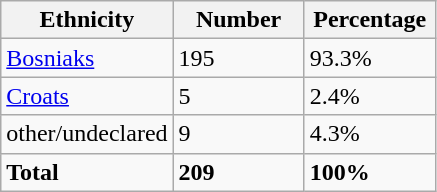<table class="wikitable">
<tr>
<th width="100px">Ethnicity</th>
<th width="80px">Number</th>
<th width="80px">Percentage</th>
</tr>
<tr>
<td><a href='#'>Bosniaks</a></td>
<td>195</td>
<td>93.3%</td>
</tr>
<tr>
<td><a href='#'>Croats</a></td>
<td>5</td>
<td>2.4%</td>
</tr>
<tr>
<td>other/undeclared</td>
<td>9</td>
<td>4.3%</td>
</tr>
<tr>
<td><strong>Total</strong></td>
<td><strong>209</strong></td>
<td><strong>100%</strong></td>
</tr>
</table>
